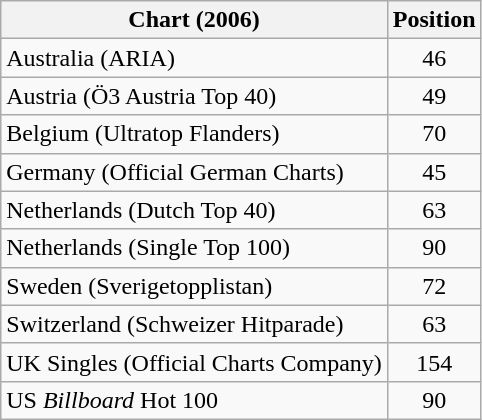<table class="wikitable sortable">
<tr>
<th>Chart (2006)</th>
<th>Position</th>
</tr>
<tr>
<td>Australia (ARIA)</td>
<td style="text-align:center;">46</td>
</tr>
<tr>
<td>Austria (Ö3 Austria Top 40)</td>
<td style="text-align:center;">49</td>
</tr>
<tr>
<td>Belgium (Ultratop Flanders)</td>
<td style="text-align:center;">70</td>
</tr>
<tr>
<td>Germany (Official German Charts)</td>
<td style="text-align:center;">45</td>
</tr>
<tr>
<td>Netherlands (Dutch Top 40)</td>
<td style="text-align:center;">63</td>
</tr>
<tr>
<td>Netherlands (Single Top 100)</td>
<td style="text-align:center;">90</td>
</tr>
<tr>
<td>Sweden (Sverigetopplistan)</td>
<td style="text-align:center;">72</td>
</tr>
<tr>
<td>Switzerland (Schweizer Hitparade)</td>
<td style="text-align:center;">63</td>
</tr>
<tr>
<td>UK Singles (Official Charts Company)</td>
<td style="text-align:center;">154</td>
</tr>
<tr>
<td>US <em>Billboard</em> Hot 100</td>
<td style="text-align:center;">90</td>
</tr>
</table>
